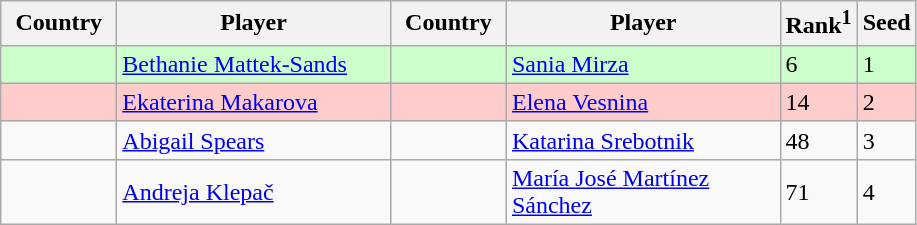<table class="sortable wikitable">
<tr>
<th width="70">Country</th>
<th width="175">Player</th>
<th width="70">Country</th>
<th width="175">Player</th>
<th>Rank<sup>1</sup></th>
<th>Seed</th>
</tr>
<tr style="background:#cfc;">
<td></td>
<td><a href='#'>Bethanie Mattek-Sands</a></td>
<td></td>
<td><a href='#'>Sania Mirza</a></td>
<td>6</td>
<td>1</td>
</tr>
<tr style="background:#fcc;">
<td></td>
<td><a href='#'>Ekaterina Makarova</a></td>
<td></td>
<td><a href='#'>Elena Vesnina</a></td>
<td>14</td>
<td>2</td>
</tr>
<tr>
<td></td>
<td><a href='#'>Abigail Spears</a></td>
<td></td>
<td><a href='#'>Katarina Srebotnik</a></td>
<td>48</td>
<td>3</td>
</tr>
<tr>
<td></td>
<td><a href='#'>Andreja Klepač</a></td>
<td></td>
<td><a href='#'>María José Martínez Sánchez</a></td>
<td>71</td>
<td>4</td>
</tr>
</table>
